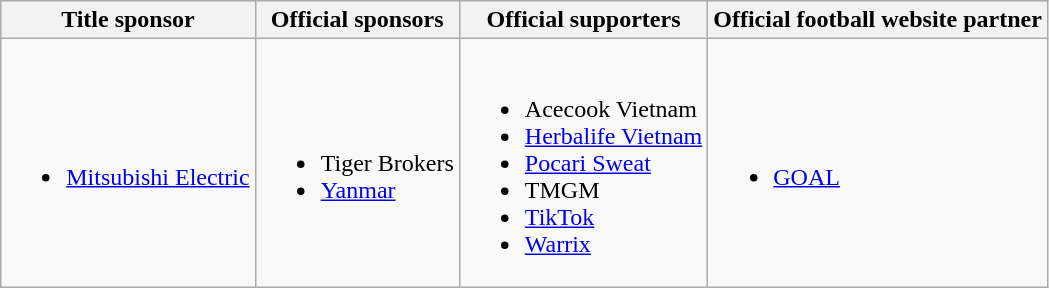<table class="wikitable">
<tr>
<th>Title sponsor</th>
<th>Official sponsors</th>
<th>Official supporters</th>
<th>Official football website partner</th>
</tr>
<tr>
<td><br><ul><li><a href='#'>Mitsubishi Electric</a></li></ul></td>
<td><br><ul><li>Tiger Brokers</li><li><a href='#'>Yanmar</a></li></ul></td>
<td><br><ul><li>Acecook Vietnam</li><li><a href='#'>Herbalife Vietnam</a></li><li><a href='#'>Pocari Sweat</a></li><li>TMGM</li><li><a href='#'>TikTok</a></li><li><a href='#'>Warrix</a></li></ul></td>
<td><br><ul><li><a href='#'>GOAL</a></li></ul></td>
</tr>
</table>
